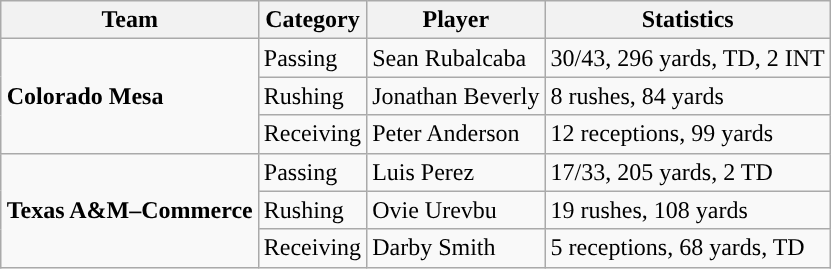<table class="wikitable" style="float: right;">
<tr>
<th>Team</th>
<th>Category</th>
<th>Player</th>
<th>Statistics</th>
</tr>
<tr>
<td rowspan=3><strong>Colorado Mesa</strong></td>
<td>Passing</td>
<td>Sean Rubalcaba</td>
<td>30/43, 296 yards, TD, 2 INT</td>
</tr>
<tr>
<td>Rushing</td>
<td>Jonathan Beverly</td>
<td>8 rushes, 84 yards</td>
</tr>
<tr>
<td>Receiving</td>
<td>Peter Anderson</td>
<td>12 receptions, 99 yards</td>
</tr>
<tr>
<td rowspan=3><strong>Texas A&M–Commerce</strong></td>
<td>Passing</td>
<td>Luis Perez</td>
<td>17/33, 205 yards, 2 TD</td>
</tr>
<tr>
<td>Rushing</td>
<td>Ovie Urevbu</td>
<td>19 rushes, 108 yards</td>
</tr>
<tr>
<td>Receiving</td>
<td>Darby Smith</td>
<td>5 receptions, 68 yards, TD</td>
</tr>
</table>
